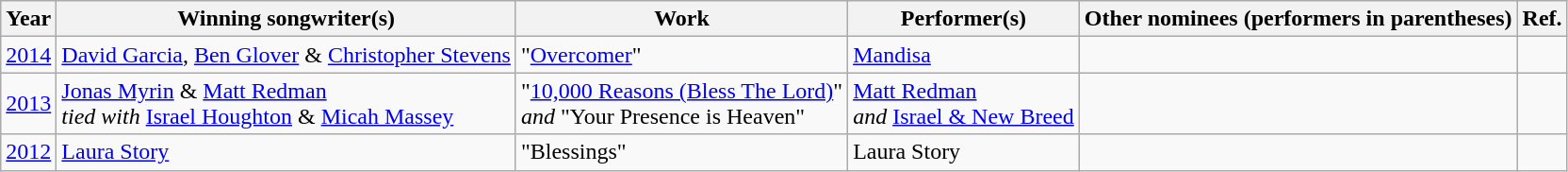<table class="wikitable sortable">
<tr>
<th bgcolor="#efefef">Year</th>
<th bgcolor="#efefef">Winning songwriter(s)</th>
<th bgcolor="#efefef">Work</th>
<th bgcolor="#efefef">Performer(s)</th>
<th bgcolor="#efefef" class=unsortable>Other nominees (performers in parentheses)</th>
<th bgcolor="#efefef" class=unsortable>Ref.</th>
</tr>
<tr>
<td align="center"><a href='#'>2014</a></td>
<td><a href='#'>David Garcia</a>, <a href='#'>Ben Glover</a> & <a href='#'>Christopher Stevens</a></td>
<td>"<a href='#'>Overcomer</a>"</td>
<td><a href='#'>Mandisa</a></td>
<td></td>
<td></td>
</tr>
<tr>
<td align="center"><a href='#'>2013</a></td>
<td><a href='#'>Jonas Myrin</a> & <a href='#'>Matt Redman</a><br><em>tied with</em>
<a href='#'>Israel Houghton</a> & <a href='#'>Micah Massey</a></td>
<td>"<a href='#'>10,000 Reasons (Bless The Lord)</a>"<br><em>and</em>
"Your Presence is Heaven"</td>
<td><a href='#'>Matt Redman</a><br><em>and</em>
<a href='#'>Israel & New Breed</a></td>
<td></td>
<td style="text-align:center;"></td>
</tr>
<tr>
<td align="center"><a href='#'>2012</a></td>
<td><a href='#'>Laura Story</a></td>
<td>"Blessings"</td>
<td>Laura Story</td>
<td></td>
<td style="text-align:center;"></td>
</tr>
</table>
